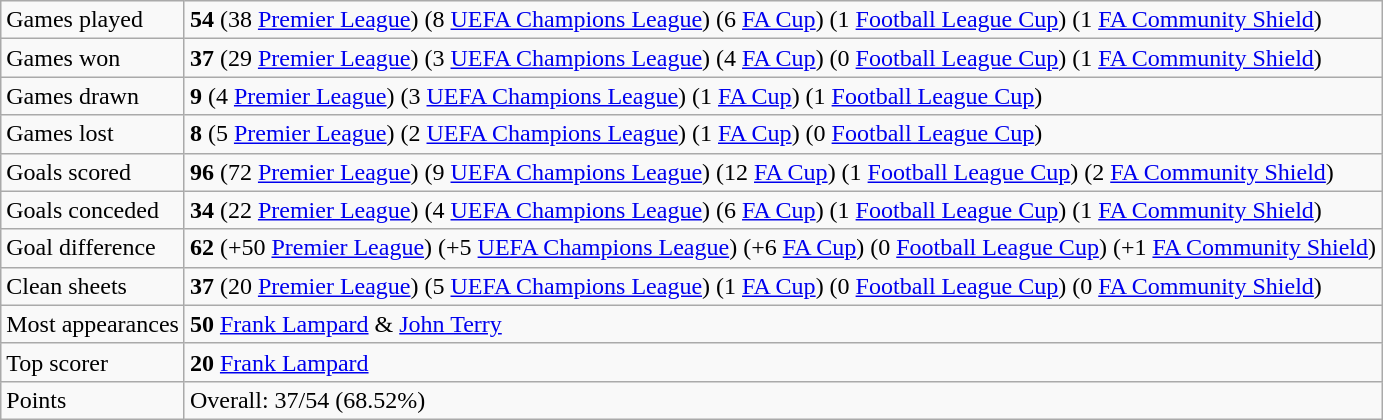<table class="wikitable">
<tr>
<td>Games played</td>
<td><strong>54</strong> (38 <a href='#'>Premier League</a>) (8 <a href='#'>UEFA Champions League</a>) (6 <a href='#'>FA Cup</a>) (1 <a href='#'>Football League Cup</a>) (1 <a href='#'>FA Community Shield</a>)</td>
</tr>
<tr>
<td>Games won</td>
<td><strong>37</strong> (29 <a href='#'>Premier League</a>) (3 <a href='#'>UEFA Champions League</a>) (4 <a href='#'>FA Cup</a>) (0 <a href='#'>Football League Cup</a>) (1 <a href='#'>FA Community Shield</a>)</td>
</tr>
<tr>
<td>Games drawn</td>
<td><strong>9</strong> (4 <a href='#'>Premier League</a>) (3 <a href='#'>UEFA Champions League</a>) (1 <a href='#'>FA Cup</a>) (1 <a href='#'>Football League Cup</a>)</td>
</tr>
<tr>
<td>Games lost</td>
<td><strong>8</strong>  (5 <a href='#'>Premier League</a>) (2 <a href='#'>UEFA Champions League</a>) (1 <a href='#'>FA Cup</a>) (0 <a href='#'>Football League Cup</a>)</td>
</tr>
<tr>
<td>Goals scored</td>
<td><strong>96</strong> (72 <a href='#'>Premier League</a>) (9 <a href='#'>UEFA Champions League</a>) (12 <a href='#'>FA Cup</a>) (1 <a href='#'>Football League Cup</a>) (2 <a href='#'>FA Community Shield</a>)</td>
</tr>
<tr>
<td>Goals conceded</td>
<td><strong>34</strong> (22 <a href='#'>Premier League</a>) (4 <a href='#'>UEFA Champions League</a>) (6 <a href='#'>FA Cup</a>) (1 <a href='#'>Football League Cup</a>) (1 <a href='#'>FA Community Shield</a>)</td>
</tr>
<tr>
<td>Goal difference</td>
<td><strong>62</strong> (+50 <a href='#'>Premier League</a>) (+5 <a href='#'>UEFA Champions League</a>) (+6 <a href='#'>FA Cup</a>) (0 <a href='#'>Football League Cup</a>) (+1 <a href='#'>FA Community Shield</a>)</td>
</tr>
<tr>
<td>Clean sheets</td>
<td><strong>37</strong> (20 <a href='#'>Premier League</a>) (5 <a href='#'>UEFA Champions League</a>) (1 <a href='#'>FA Cup</a>) (0 <a href='#'>Football League Cup</a>) (0 <a href='#'>FA Community Shield</a>)</td>
</tr>
<tr>
<td>Most appearances</td>
<td><strong>50</strong>  <a href='#'>Frank Lampard</a> &  <a href='#'>John Terry</a></td>
</tr>
<tr>
<td>Top scorer</td>
<td><strong>20</strong>  <a href='#'>Frank Lampard</a></td>
</tr>
<tr>
<td>Points</td>
<td>Overall: 37/54 (68.52%)</td>
</tr>
</table>
